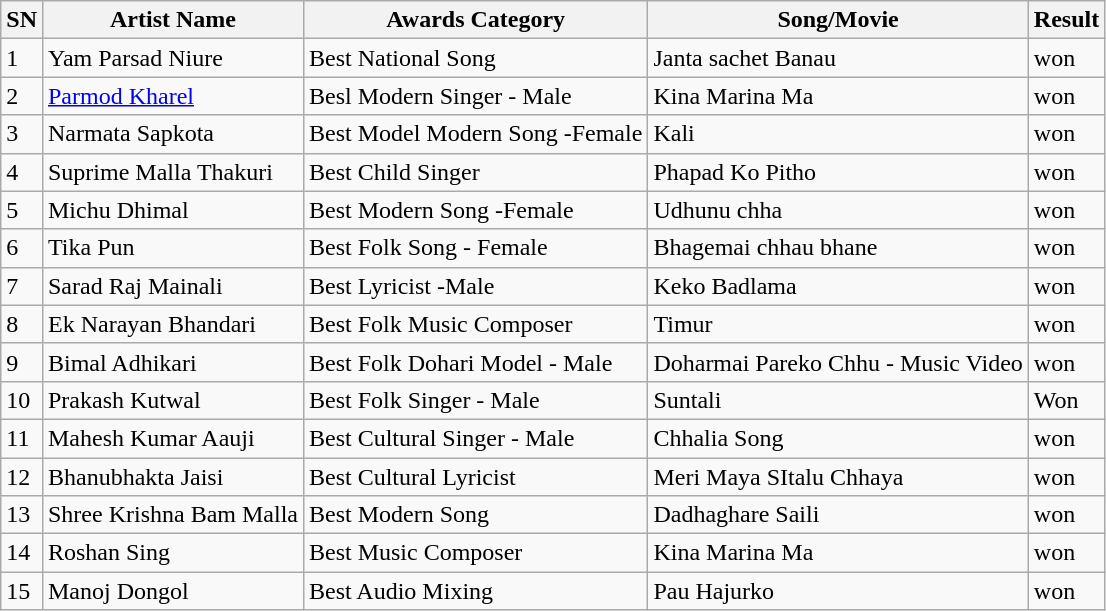<table class="wikitable sortable">
<tr>
<th>SN</th>
<th>Artist Name</th>
<th>Awards Category</th>
<th>Song/Movie</th>
<th>Result</th>
</tr>
<tr>
<td>1</td>
<td>Yam Parsad Niure</td>
<td>Best National Song</td>
<td>Janta sachet Banau</td>
<td>won</td>
</tr>
<tr>
<td>2</td>
<td><a href='#'>Parmod Kharel</a></td>
<td>Besl Modern Singer - Male</td>
<td>Kina Marina Ma</td>
<td>won</td>
</tr>
<tr>
<td>3</td>
<td>Narmata Sapkota</td>
<td>Best Model Modern Song -Female</td>
<td>Kali</td>
<td>won</td>
</tr>
<tr>
<td>4</td>
<td>Suprime Malla Thakuri</td>
<td>Best Child Singer</td>
<td>Phapad Ko Pitho</td>
<td>won</td>
</tr>
<tr>
<td>5</td>
<td>Michu Dhimal</td>
<td>Best Modern Song -Female</td>
<td>Udhunu chha</td>
<td>won</td>
</tr>
<tr>
<td>6</td>
<td>Tika Pun</td>
<td>Best Folk Song - Female</td>
<td>Bhagemai chhau bhane</td>
<td>won</td>
</tr>
<tr>
<td>7</td>
<td>Sarad Raj Mainali</td>
<td>Best Lyricist -Male</td>
<td>Keko Badlama</td>
<td>won</td>
</tr>
<tr>
<td>8</td>
<td>Ek Narayan Bhandari</td>
<td>Best Folk Music Composer</td>
<td>Timur</td>
<td>won</td>
</tr>
<tr>
<td>9</td>
<td>Bimal Adhikari</td>
<td>Best Folk Dohari Model - Male</td>
<td>Doharmai Pareko Chhu - Music Video</td>
<td>won</td>
</tr>
<tr>
<td>10</td>
<td>Prakash Kutwal</td>
<td>Best Folk Singer - Male</td>
<td>Suntali</td>
<td>Won</td>
</tr>
<tr>
<td>11</td>
<td>Mahesh Kumar Aauji</td>
<td>Best Cultural Singer - Male</td>
<td>Chhalia Song</td>
<td>won</td>
</tr>
<tr>
<td>12</td>
<td>Bhanubhakta Jaisi</td>
<td>Best Cultural Lyricist</td>
<td>Meri Maya SItalu Chhaya</td>
<td>won</td>
</tr>
<tr>
<td>13</td>
<td>Shree Krishna Bam Malla</td>
<td>Best Modern Song</td>
<td>Dadhaghare Saili</td>
<td>won</td>
</tr>
<tr>
<td>14</td>
<td>Roshan Sing</td>
<td>Best Music Composer</td>
<td>Kina Marina Ma</td>
<td>won</td>
</tr>
<tr>
<td>15</td>
<td>Manoj Dongol</td>
<td>Best Audio Mixing</td>
<td>Pau Hajurko</td>
<td>won</td>
</tr>
</table>
